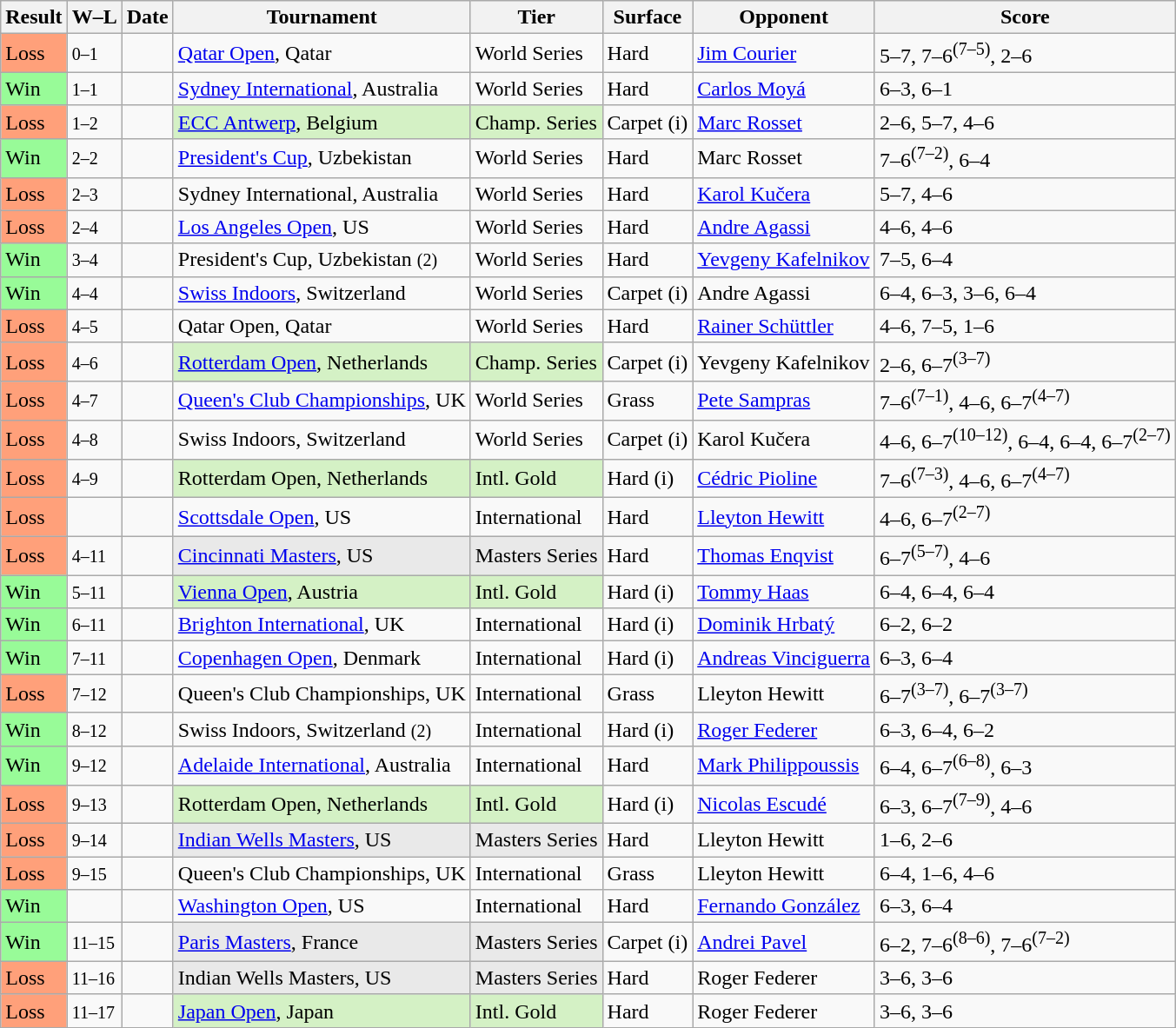<table class="sortable wikitable">
<tr>
<th>Result</th>
<th class="unsortable">W–L</th>
<th>Date</th>
<th>Tournament</th>
<th>Tier</th>
<th>Surface</th>
<th>Opponent</th>
<th class="unsortable">Score</th>
</tr>
<tr>
<td style="background:#ffa07a;">Loss</td>
<td><small>0–1</small></td>
<td><a href='#'></a></td>
<td><a href='#'>Qatar Open</a>, Qatar</td>
<td>World Series</td>
<td>Hard</td>
<td> <a href='#'>Jim Courier</a></td>
<td>5–7, 7–6<sup>(7–5)</sup>, 2–6</td>
</tr>
<tr>
<td style="background:#98fb98;">Win</td>
<td><small>1–1</small></td>
<td><a href='#'></a></td>
<td><a href='#'>Sydney International</a>, Australia</td>
<td>World Series</td>
<td>Hard</td>
<td> <a href='#'>Carlos Moyá</a></td>
<td>6–3, 6–1</td>
</tr>
<tr>
<td style="background:#ffa07a;">Loss</td>
<td><small>1–2</small></td>
<td><a href='#'></a></td>
<td style="background:#D4F1C5;"><a href='#'>ECC Antwerp</a>, Belgium</td>
<td style="background:#D4F1C5;">Champ. Series</td>
<td>Carpet (i)</td>
<td> <a href='#'>Marc Rosset</a></td>
<td>2–6, 5–7, 4–6</td>
</tr>
<tr>
<td style="background:#98fb98;">Win</td>
<td><small>2–2</small></td>
<td><a href='#'></a></td>
<td><a href='#'>President's Cup</a>, Uzbekistan</td>
<td>World Series</td>
<td>Hard</td>
<td> Marc Rosset</td>
<td>7–6<sup>(7–2)</sup>, 6–4</td>
</tr>
<tr>
<td style="background:#ffa07a;">Loss</td>
<td><small>2–3</small></td>
<td><a href='#'></a></td>
<td>Sydney International, Australia</td>
<td>World Series</td>
<td>Hard</td>
<td> <a href='#'>Karol Kučera</a></td>
<td>5–7, 4–6</td>
</tr>
<tr>
<td style="background:#ffa07a;">Loss</td>
<td><small>2–4</small></td>
<td><a href='#'></a></td>
<td><a href='#'>Los Angeles Open</a>, US</td>
<td>World Series</td>
<td>Hard</td>
<td> <a href='#'>Andre Agassi</a></td>
<td>4–6, 4–6</td>
</tr>
<tr>
<td style="background:#98fb98;">Win</td>
<td><small>3–4</small></td>
<td><a href='#'></a></td>
<td>President's Cup, Uzbekistan <small>(2)</small></td>
<td>World Series</td>
<td>Hard</td>
<td> <a href='#'>Yevgeny Kafelnikov</a></td>
<td>7–5, 6–4</td>
</tr>
<tr>
<td style="background:#98fb98;">Win</td>
<td><small>4–4</small></td>
<td><a href='#'></a></td>
<td><a href='#'>Swiss Indoors</a>, Switzerland</td>
<td>World Series</td>
<td>Carpet (i)</td>
<td> Andre Agassi</td>
<td>6–4, 6–3, 3–6, 6–4</td>
</tr>
<tr>
<td style="background:#ffa07a;">Loss</td>
<td><small>4–5</small></td>
<td><a href='#'></a></td>
<td>Qatar Open, Qatar</td>
<td>World Series</td>
<td>Hard</td>
<td> <a href='#'>Rainer Schüttler</a></td>
<td>4–6, 7–5, 1–6</td>
</tr>
<tr>
<td style="background:#ffa07a;">Loss</td>
<td><small>4–6</small></td>
<td><a href='#'></a></td>
<td style="background:#D4F1C5;"><a href='#'>Rotterdam Open</a>, Netherlands</td>
<td style="background:#D4F1C5;">Champ. Series</td>
<td>Carpet (i)</td>
<td> Yevgeny Kafelnikov</td>
<td>2–6, 6–7<sup>(3–7)</sup></td>
</tr>
<tr>
<td style="background:#ffa07a;">Loss</td>
<td><small>4–7</small></td>
<td><a href='#'></a></td>
<td><a href='#'>Queen's Club Championships</a>, UK</td>
<td>World Series</td>
<td>Grass</td>
<td> <a href='#'>Pete Sampras</a></td>
<td>7–6<sup>(7–1)</sup>, 4–6, 6–7<sup>(4–7)</sup></td>
</tr>
<tr>
<td style="background:#ffa07a;">Loss</td>
<td><small>4–8</small></td>
<td><a href='#'></a></td>
<td>Swiss Indoors, Switzerland</td>
<td>World Series</td>
<td>Carpet (i)</td>
<td> Karol Kučera</td>
<td>4–6, 6–7<sup>(10–12)</sup>, 6–4, 6–4, 6–7<sup>(2–7)</sup></td>
</tr>
<tr>
<td style="background:#ffa07a;">Loss</td>
<td><small>4–9</small></td>
<td><a href='#'></a></td>
<td style="background:#D4F1C5;">Rotterdam Open, Netherlands</td>
<td style="background:#D4F1C5;">Intl. Gold</td>
<td>Hard (i)</td>
<td> <a href='#'>Cédric Pioline</a></td>
<td>7–6<sup>(7–3)</sup>, 4–6, 6–7<sup>(4–7)</sup></td>
</tr>
<tr>
<td style="background:#ffa07a;">Loss</td>
<td><small></small></td>
<td><a href='#'></a></td>
<td><a href='#'>Scottsdale Open</a>, US</td>
<td>International</td>
<td>Hard</td>
<td> <a href='#'>Lleyton Hewitt</a></td>
<td>4–6, 6–7<sup>(2–7)</sup></td>
</tr>
<tr>
<td style="background:#ffa07a;">Loss</td>
<td><small>4–11</small></td>
<td><a href='#'></a></td>
<td style="background:#E9E9E9;"><a href='#'>Cincinnati Masters</a>, US</td>
<td style="background:#E9E9E9;">Masters Series</td>
<td>Hard</td>
<td> <a href='#'>Thomas Enqvist</a></td>
<td>6–7<sup>(5–7)</sup>, 4–6</td>
</tr>
<tr>
<td style="background:#98fb98;">Win</td>
<td><small>5–11</small></td>
<td><a href='#'></a></td>
<td style="background:#D4F1C5;"><a href='#'>Vienna Open</a>, Austria</td>
<td style="background:#D4F1C5;">Intl. Gold</td>
<td>Hard (i)</td>
<td> <a href='#'>Tommy Haas</a></td>
<td>6–4, 6–4, 6–4</td>
</tr>
<tr>
<td style="background:#98fb98;">Win</td>
<td><small>6–11</small></td>
<td><a href='#'></a></td>
<td><a href='#'>Brighton International</a>, UK</td>
<td>International</td>
<td>Hard (i)</td>
<td> <a href='#'>Dominik Hrbatý</a></td>
<td>6–2, 6–2</td>
</tr>
<tr>
<td style="background:#98fb98;">Win</td>
<td><small>7–11</small></td>
<td><a href='#'></a></td>
<td><a href='#'>Copenhagen Open</a>, Denmark</td>
<td>International</td>
<td>Hard (i)</td>
<td> <a href='#'>Andreas Vinciguerra</a></td>
<td>6–3, 6–4</td>
</tr>
<tr>
<td style="background:#ffa07a;">Loss</td>
<td><small>7–12</small></td>
<td><a href='#'></a></td>
<td>Queen's Club Championships, UK</td>
<td>International</td>
<td>Grass</td>
<td> Lleyton Hewitt</td>
<td>6–7<sup>(3–7)</sup>, 6–7<sup>(3–7)</sup></td>
</tr>
<tr>
<td style="background:#98fb98;">Win</td>
<td><small>8–12</small></td>
<td><a href='#'></a></td>
<td>Swiss Indoors, Switzerland <small>(2)</small></td>
<td>International</td>
<td>Hard (i)</td>
<td> <a href='#'>Roger Federer</a></td>
<td>6–3, 6–4, 6–2</td>
</tr>
<tr>
<td style="background:#98fb98;">Win</td>
<td><small>9–12</small></td>
<td><a href='#'></a></td>
<td><a href='#'>Adelaide International</a>, Australia</td>
<td>International</td>
<td>Hard</td>
<td> <a href='#'>Mark Philippoussis</a></td>
<td>6–4, 6–7<sup>(6–8)</sup>, 6–3</td>
</tr>
<tr>
<td style="background:#ffa07a;">Loss</td>
<td><small>9–13</small></td>
<td><a href='#'></a></td>
<td style="background:#D4F1C5;">Rotterdam Open, Netherlands</td>
<td style="background:#D4F1C5;">Intl. Gold</td>
<td>Hard (i)</td>
<td> <a href='#'>Nicolas Escudé</a></td>
<td>6–3, 6–7<sup>(7–9)</sup>, 4–6</td>
</tr>
<tr>
<td style="background:#ffa07a;">Loss</td>
<td><small>9–14</small></td>
<td><a href='#'></a></td>
<td style="background:#E9E9E9;"><a href='#'>Indian Wells Masters</a>, US</td>
<td style="background:#E9E9E9;">Masters Series</td>
<td>Hard</td>
<td> Lleyton Hewitt</td>
<td>1–6, 2–6</td>
</tr>
<tr>
<td style="background:#ffa07a;">Loss</td>
<td><small>9–15</small></td>
<td><a href='#'></a></td>
<td>Queen's Club Championships, UK</td>
<td>International</td>
<td>Grass</td>
<td> Lleyton Hewitt</td>
<td>6–4, 1–6, 4–6</td>
</tr>
<tr>
<td style="background:#98fb98;">Win</td>
<td><small></small></td>
<td><a href='#'></a></td>
<td><a href='#'>Washington Open</a>, US</td>
<td>International</td>
<td>Hard</td>
<td> <a href='#'>Fernando González</a></td>
<td>6–3, 6–4</td>
</tr>
<tr>
<td style="background:#98fb98;">Win</td>
<td><small>11–15</small></td>
<td><a href='#'></a></td>
<td style="background:#E9E9E9;"><a href='#'>Paris Masters</a>, France</td>
<td style="background:#E9E9E9;">Masters Series</td>
<td>Carpet (i)</td>
<td> <a href='#'>Andrei Pavel</a></td>
<td>6–2, 7–6<sup>(8–6)</sup>, 7–6<sup>(7–2)</sup></td>
</tr>
<tr>
<td style="background:#ffa07a;">Loss</td>
<td><small>11–16</small></td>
<td><a href='#'></a></td>
<td style="background:#E9E9E9;">Indian Wells Masters, US</td>
<td style="background:#E9E9E9;">Masters Series</td>
<td>Hard</td>
<td> Roger Federer</td>
<td>3–6, 3–6</td>
</tr>
<tr>
<td style="background:#ffa07a;">Loss</td>
<td><small>11–17</small></td>
<td><a href='#'></a></td>
<td style="background:#D4F1C5;"><a href='#'>Japan Open</a>, Japan</td>
<td style="background:#D4F1C5;">Intl. Gold</td>
<td>Hard</td>
<td> Roger Federer</td>
<td>3–6, 3–6</td>
</tr>
</table>
